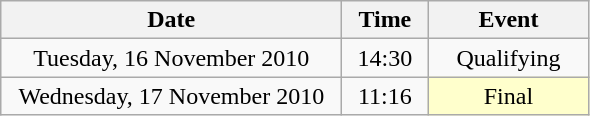<table class = "wikitable" style="text-align:center;">
<tr>
<th width=220>Date</th>
<th width=50>Time</th>
<th width=100>Event</th>
</tr>
<tr>
<td>Tuesday, 16 November 2010</td>
<td>14:30</td>
<td>Qualifying</td>
</tr>
<tr>
<td>Wednesday, 17 November 2010</td>
<td>11:16</td>
<td bgcolor=ffffcc>Final</td>
</tr>
</table>
